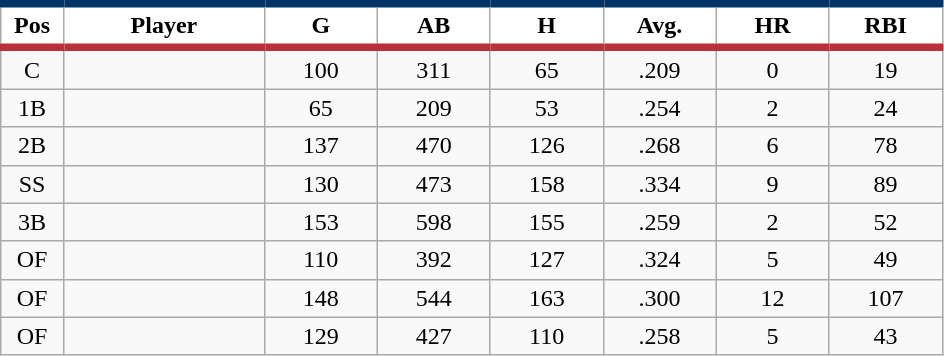<table class="wikitable sortable">
<tr>
<th style="background:#FFFFFF; border-top:#023465 5px solid; border-bottom:#ba313c 5px solid;" width="5%">Pos</th>
<th style="background:#FFFFFF; border-top:#023465 5px solid; border-bottom:#ba313c 5px solid;" width="16%">Player</th>
<th style="background:#FFFFFF; border-top:#023465 5px solid; border-bottom:#ba313c 5px solid;" width="9%">G</th>
<th style="background:#FFFFFF; border-top:#023465 5px solid; border-bottom:#ba313c 5px solid;" width="9%">AB</th>
<th style="background:#FFFFFF; border-top:#023465 5px solid; border-bottom:#ba313c 5px solid;" width="9%">H</th>
<th style="background:#FFFFFF; border-top:#023465 5px solid; border-bottom:#ba313c 5px solid;" width="9%">Avg.</th>
<th style="background:#FFFFFF; border-top:#023465 5px solid; border-bottom:#ba313c 5px solid;" width="9%">HR</th>
<th style="background:#FFFFFF; border-top:#023465 5px solid; border-bottom:#ba313c 5px solid;" width="9%">RBI</th>
</tr>
<tr align="center">
<td>C</td>
<td></td>
<td>100</td>
<td>311</td>
<td>65</td>
<td>.209</td>
<td>0</td>
<td>19</td>
</tr>
<tr align="center">
<td>1B</td>
<td></td>
<td>65</td>
<td>209</td>
<td>53</td>
<td>.254</td>
<td>2</td>
<td>24</td>
</tr>
<tr align="center">
<td>2B</td>
<td></td>
<td>137</td>
<td>470</td>
<td>126</td>
<td>.268</td>
<td>6</td>
<td>78</td>
</tr>
<tr align="center">
<td>SS</td>
<td></td>
<td>130</td>
<td>473</td>
<td>158</td>
<td>.334</td>
<td>9</td>
<td>89</td>
</tr>
<tr align="center">
<td>3B</td>
<td></td>
<td>153</td>
<td>598</td>
<td>155</td>
<td>.259</td>
<td>2</td>
<td>52</td>
</tr>
<tr align="center">
<td>OF</td>
<td></td>
<td>110</td>
<td>392</td>
<td>127</td>
<td>.324</td>
<td>5</td>
<td>49</td>
</tr>
<tr align="center">
<td>OF</td>
<td></td>
<td>148</td>
<td>544</td>
<td>163</td>
<td>.300</td>
<td>12</td>
<td>107</td>
</tr>
<tr align="center">
<td>OF</td>
<td></td>
<td>129</td>
<td>427</td>
<td>110</td>
<td>.258</td>
<td>5</td>
<td>43</td>
</tr>
</table>
